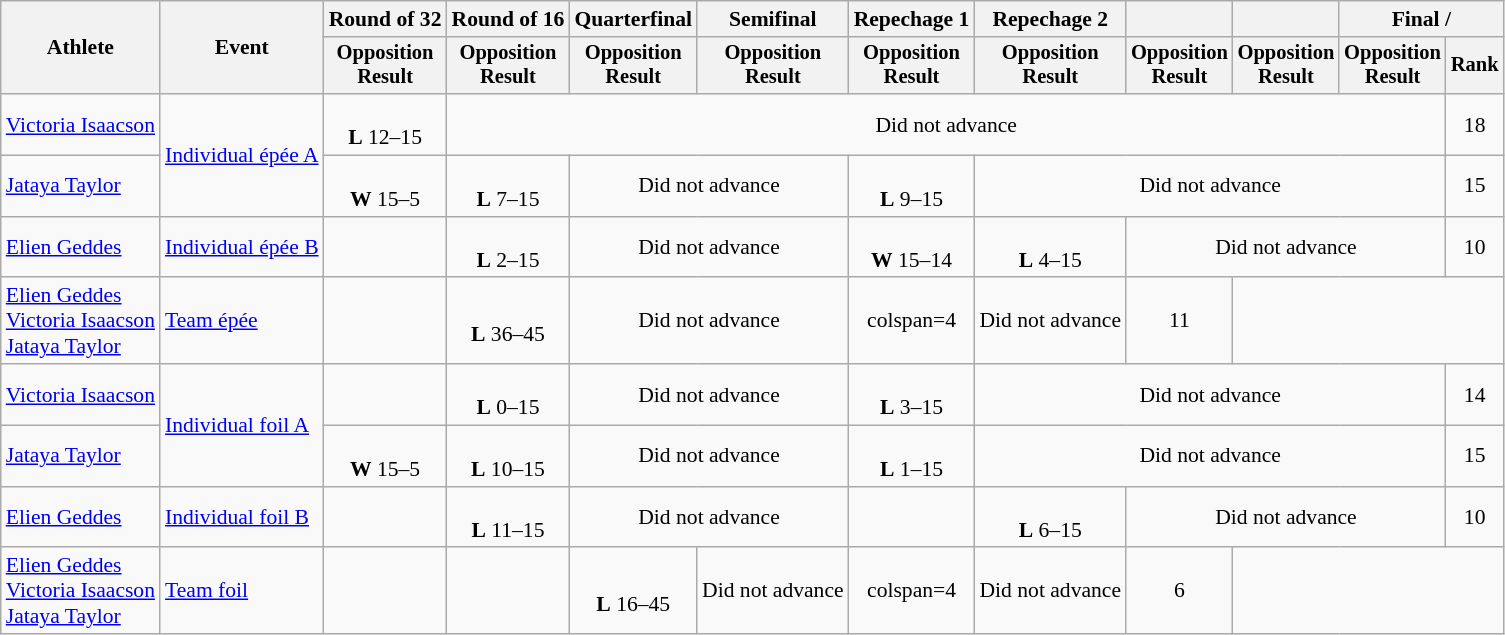<table class=wikitable style=font-size:90%;text-align:center>
<tr>
<th rowspan=2>Athlete</th>
<th rowspan=2>Event</th>
<th>Round of 32</th>
<th>Round of 16</th>
<th>Quarterfinal</th>
<th>Semifinal</th>
<th>Repechage 1</th>
<th>Repechage 2</th>
<th></th>
<th></th>
<th colspan=2>Final / </th>
</tr>
<tr style=font-size:95%>
<th>Opposition<br>Result</th>
<th>Opposition<br>Result</th>
<th>Opposition<br>Result</th>
<th>Opposition<br>Result</th>
<th>Opposition<br>Result</th>
<th>Opposition<br>Result</th>
<th>Opposition<br>Result</th>
<th>Opposition<br>Result</th>
<th>Opposition<br>Result</th>
<th>Rank</th>
</tr>
<tr>
<td align=left><a href='#'>Victoria Isaacson</a></td>
<td align=left rowspan=2><a href='#'>Individual épée A</a></td>
<td><br><strong>L</strong> 12–15</td>
<td colspan=8>Did not advance</td>
<td>18</td>
</tr>
<tr>
<td align=left><a href='#'>Jataya Taylor</a></td>
<td><br><strong>W</strong> 15–5</td>
<td><br><strong>L</strong> 7–15</td>
<td colspan=2>Did not advance</td>
<td><br><strong>L</strong> 9–15</td>
<td colspan=4>Did not advance</td>
<td>15</td>
</tr>
<tr>
<td align=left><a href='#'>Elien Geddes</a></td>
<td align=left><a href='#'>Individual épée B</a></td>
<td></td>
<td><br><strong>L</strong> 2–15</td>
<td colspan=2>Did not advance</td>
<td><br><strong>W</strong> 15–14</td>
<td><br><strong>L</strong> 4–15</td>
<td colspan=3>Did not advance</td>
<td>10</td>
</tr>
<tr>
<td align=left><a href='#'>Elien Geddes</a><br><a href='#'>Victoria Isaacson</a><br><a href='#'>Jataya Taylor</a></td>
<td align=left><a href='#'>Team épée</a></td>
<td></td>
<td><br><strong>L</strong> 36–45</td>
<td colspan=2>Did not advance</td>
<td>colspan=4 </td>
<td>Did not advance</td>
<td>11</td>
</tr>
<tr>
<td align=left><a href='#'>Victoria Isaacson</a></td>
<td align=left rowspan=2><a href='#'>Individual foil A</a></td>
<td></td>
<td><br><strong>L</strong> 0–15</td>
<td colspan=2>Did not advance</td>
<td><br><strong>L</strong> 3–15</td>
<td colspan=4>Did not advance</td>
<td>14</td>
</tr>
<tr>
<td align=left><a href='#'>Jataya Taylor</a></td>
<td><br><strong>W</strong> 15–5</td>
<td><br><strong>L</strong> 10–15</td>
<td colspan=2>Did not advance</td>
<td><br><strong>L</strong> 1–15</td>
<td colspan=4>Did not advance</td>
<td>15</td>
</tr>
<tr>
<td align=left><a href='#'>Elien Geddes</a></td>
<td align=left><a href='#'>Individual foil B</a></td>
<td></td>
<td><br><strong>L</strong> 11–15</td>
<td colspan=2>Did not advance</td>
<td></td>
<td><br><strong>L</strong> 6–15</td>
<td colspan=3>Did not advance</td>
<td>10</td>
</tr>
<tr>
<td align=left><a href='#'>Elien Geddes</a><br><a href='#'>Victoria Isaacson</a><br><a href='#'>Jataya Taylor</a></td>
<td align=left><a href='#'>Team foil</a></td>
<td></td>
<td></td>
<td><br><strong>L</strong> 16–45</td>
<td>Did not advance</td>
<td>colspan=4 </td>
<td>Did not advance</td>
<td>6</td>
</tr>
</table>
